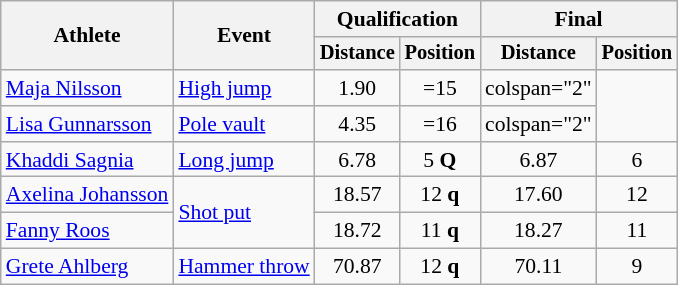<table class="wikitable" style="font-size:90%">
<tr>
<th rowspan="2">Athlete</th>
<th rowspan="2">Event</th>
<th colspan="2">Qualification</th>
<th colspan="2">Final</th>
</tr>
<tr style="font-size:95%">
<th>Distance</th>
<th>Position</th>
<th>Distance</th>
<th>Position</th>
</tr>
<tr align="center">
<td align="left"><a href='#'>Maja Nilsson</a></td>
<td align="left"><a href='#'>High jump</a></td>
<td>1.90</td>
<td>=15</td>
<td>colspan="2" </td>
</tr>
<tr align="center">
<td align="left"><a href='#'>Lisa Gunnarsson</a></td>
<td align="left"><a href='#'>Pole vault</a></td>
<td>4.35</td>
<td>=16</td>
<td>colspan="2" </td>
</tr>
<tr align="center">
<td align="left"><a href='#'>Khaddi Sagnia</a></td>
<td align="left"><a href='#'>Long jump</a></td>
<td>6.78</td>
<td>5 <strong>Q</strong></td>
<td>6.87</td>
<td>6</td>
</tr>
<tr align="center">
<td align="left"><a href='#'>Axelina Johansson</a></td>
<td rowspan="2" align="left"><a href='#'>Shot put</a></td>
<td>18.57 </td>
<td>12 <strong>q</strong></td>
<td>17.60</td>
<td>12</td>
</tr>
<tr align="center">
<td align="left"><a href='#'>Fanny Roos</a></td>
<td>18.72</td>
<td>11 <strong>q</strong></td>
<td>18.27</td>
<td>11</td>
</tr>
<tr align="center">
<td align="left"><a href='#'>Grete Ahlberg</a></td>
<td align="left"><a href='#'>Hammer throw</a></td>
<td>70.87 </td>
<td>12 <strong>q</strong></td>
<td>70.11</td>
<td>9</td>
</tr>
</table>
